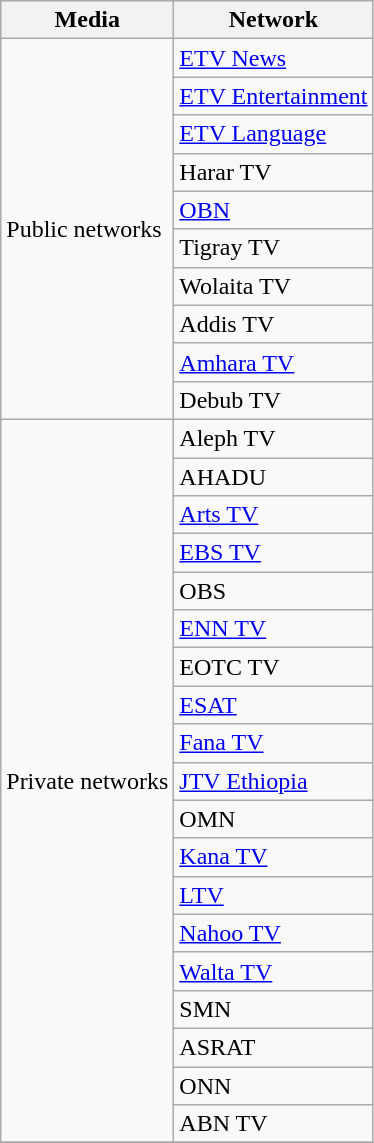<table class="wikitable sortable">
<tr>
<th>Media</th>
<th>Network</th>
</tr>
<tr>
<td rowspan="10">Public networks</td>
<td><a href='#'>ETV News</a></td>
</tr>
<tr>
<td><a href='#'>ETV Entertainment</a></td>
</tr>
<tr>
<td><a href='#'>ETV Language</a></td>
</tr>
<tr>
<td>Harar TV</td>
</tr>
<tr>
<td><a href='#'>OBN</a></td>
</tr>
<tr>
<td>Tigray TV</td>
</tr>
<tr>
<td>Wolaita TV</td>
</tr>
<tr>
<td>Addis TV</td>
</tr>
<tr>
<td><a href='#'>Amhara TV</a></td>
</tr>
<tr>
<td>Debub TV</td>
</tr>
<tr>
<td rowspan="19">Private networks</td>
<td>Aleph TV</td>
</tr>
<tr>
<td>AHADU</td>
</tr>
<tr>
<td><a href='#'>Arts TV</a></td>
</tr>
<tr>
<td><a href='#'>EBS TV</a></td>
</tr>
<tr>
<td>OBS</td>
</tr>
<tr>
<td><a href='#'>ENN TV</a></td>
</tr>
<tr>
<td>EOTC TV</td>
</tr>
<tr>
<td><a href='#'>ESAT</a></td>
</tr>
<tr>
<td><a href='#'>Fana TV</a></td>
</tr>
<tr>
<td><a href='#'>JTV Ethiopia</a></td>
</tr>
<tr>
<td>OMN</td>
</tr>
<tr>
<td><a href='#'>Kana TV</a></td>
</tr>
<tr>
<td><a href='#'>LTV</a></td>
</tr>
<tr>
<td><a href='#'>Nahoo TV</a></td>
</tr>
<tr>
<td><a href='#'>Walta TV</a></td>
</tr>
<tr>
<td>SMN</td>
</tr>
<tr>
<td>ASRAT</td>
</tr>
<tr>
<td>ONN</td>
</tr>
<tr>
<td>ABN TV</td>
</tr>
<tr>
</tr>
</table>
